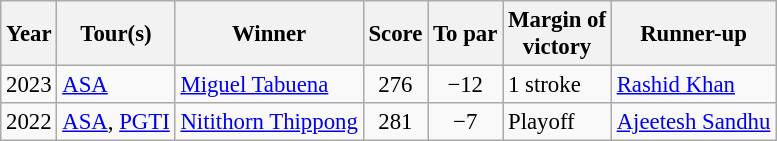<table class="wikitable" style="font-size:95%">
<tr>
<th>Year</th>
<th>Tour(s)</th>
<th>Winner</th>
<th>Score</th>
<th>To par</th>
<th>Margin of<br>victory</th>
<th>Runner-up</th>
</tr>
<tr>
<td>2023</td>
<td><a href='#'>ASA</a></td>
<td> <a href='#'>Miguel Tabuena</a></td>
<td align=center>276</td>
<td align=center>−12</td>
<td>1 stroke</td>
<td> <a href='#'>Rashid Khan</a></td>
</tr>
<tr>
<td>2022</td>
<td><a href='#'>ASA</a>, <a href='#'>PGTI</a></td>
<td> <a href='#'>Nitithorn Thippong</a></td>
<td align=center>281</td>
<td align=center>−7</td>
<td>Playoff</td>
<td> <a href='#'>Ajeetesh Sandhu</a></td>
</tr>
</table>
